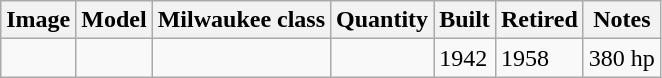<table class="wikitable">
<tr>
<th>Image</th>
<th>Model</th>
<th>Milwaukee class</th>
<th>Quantity</th>
<th>Built</th>
<th>Retired</th>
<th>Notes</th>
</tr>
<tr>
<td></td>
<td></td>
<td></td>
<td></td>
<td>1942</td>
<td>1958</td>
<td>380 hp</td>
</tr>
</table>
